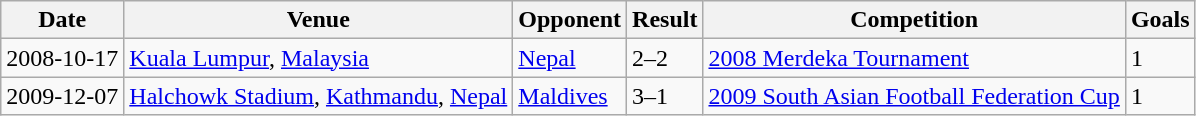<table class="wikitable">
<tr>
<th>Date</th>
<th>Venue</th>
<th>Opponent</th>
<th>Result</th>
<th>Competition</th>
<th>Goals</th>
</tr>
<tr>
<td>2008-10-17</td>
<td><a href='#'>Kuala Lumpur</a>, <a href='#'>Malaysia</a></td>
<td> <a href='#'>Nepal</a></td>
<td>2–2</td>
<td><a href='#'>2008 Merdeka Tournament</a></td>
<td>1</td>
</tr>
<tr>
<td>2009-12-07</td>
<td><a href='#'>Halchowk Stadium</a>, <a href='#'>Kathmandu</a>, <a href='#'>Nepal</a></td>
<td> <a href='#'>Maldives</a></td>
<td>3–1</td>
<td><a href='#'>2009 South Asian Football Federation Cup</a></td>
<td>1</td>
</tr>
</table>
